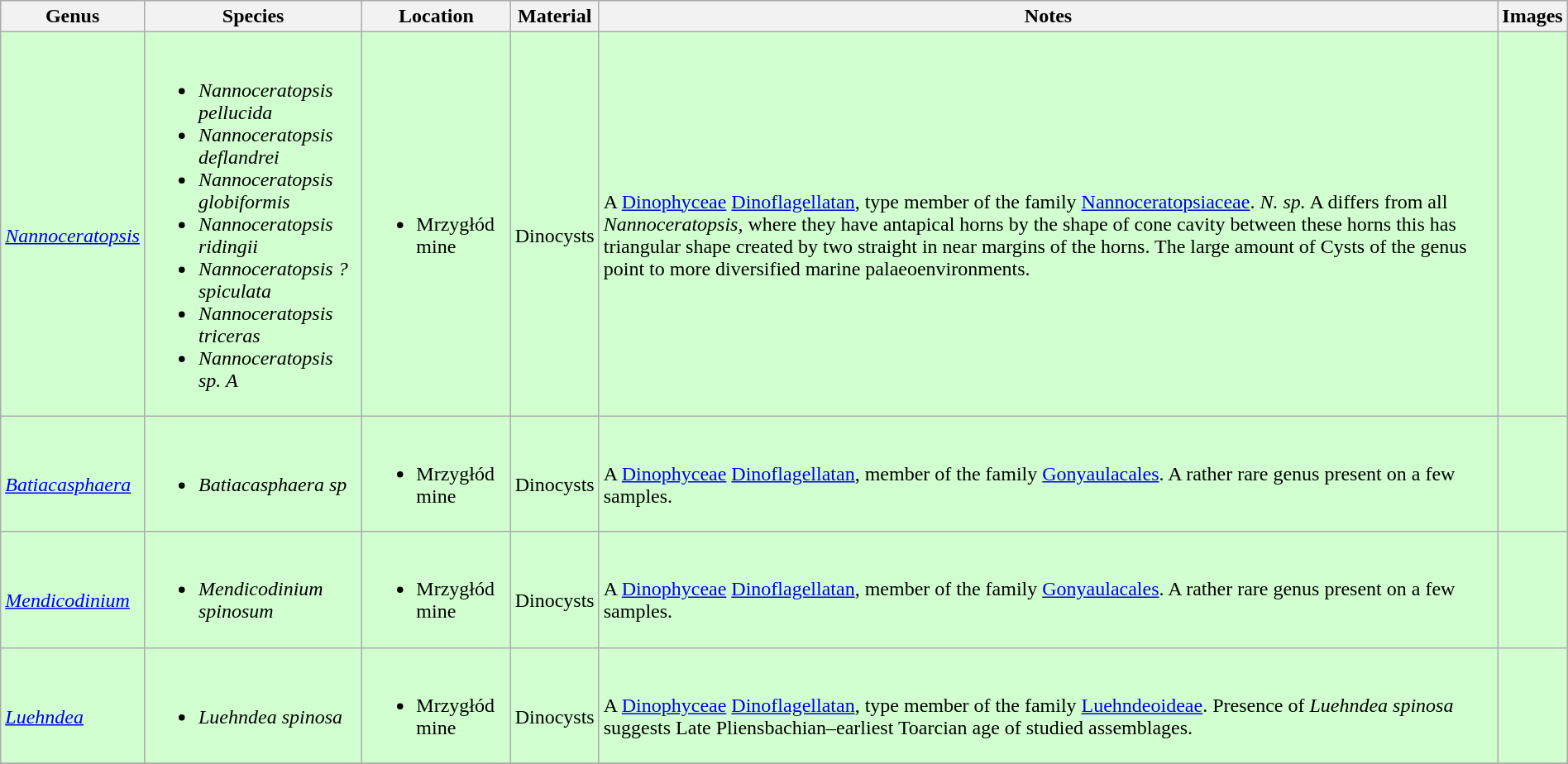<table class="wikitable" align="center" width="100%">
<tr>
<th>Genus</th>
<th>Species</th>
<th>Location</th>
<th>Material</th>
<th>Notes</th>
<th>Images</th>
</tr>
<tr>
<td style="background:#D1FFCF;"><br><em><a href='#'>Nannoceratopsis</a></em></td>
<td style="background:#D1FFCF;"><br><ul><li><em>Nannoceratopsis pellucida</em></li><li><em>Nannoceratopsis deflandrei</em></li><li><em>Nannoceratopsis globiformis</em></li><li><em>Nannoceratopsis ridingii</em></li><li><em>Nannoceratopsis ?spiculata</em></li><li><em>Nannoceratopsis triceras</em></li><li><em>Nannoceratopsis sp. A</em></li></ul></td>
<td style="background:#D1FFCF;"><br><ul><li>Mrzygłód mine</li></ul></td>
<td style="background:#D1FFCF;"><br>Dinocysts</td>
<td style="background:#D1FFCF;"><br>A <a href='#'>Dinophyceae</a> <a href='#'>Dinoflagellatan</a>, type member of the family <a href='#'>Nannoceratopsiaceae</a>. <em>N. sp.</em> A differs from all <em>Nannoceratopsis</em>, where they have antapical horns by the shape of cone cavity between these horns this has triangular shape created by two straight in near margins of the horns. The large amount of Cysts of the genus point to more diversified marine palaeoenvironments.</td>
<td style="background:#D1FFCF;"></td>
</tr>
<tr>
<td style="background:#D1FFCF;"><br><em><a href='#'>Batiacasphaera</a></em></td>
<td style="background:#D1FFCF;"><br><ul><li><em>Batiacasphaera sp</em></li></ul></td>
<td style="background:#D1FFCF;"><br><ul><li>Mrzygłód mine</li></ul></td>
<td style="background:#D1FFCF;"><br>Dinocysts</td>
<td style="background:#D1FFCF;"><br>A <a href='#'>Dinophyceae</a> <a href='#'>Dinoflagellatan</a>, member of the family <a href='#'>Gonyaulacales</a>. A rather rare genus present on a few samples.</td>
<td style="background:#D1FFCF;"></td>
</tr>
<tr>
<td style="background:#D1FFCF;"><br><em><a href='#'>Mendicodinium</a></em></td>
<td style="background:#D1FFCF;"><br><ul><li><em>Mendicodinium spinosum</em></li></ul></td>
<td style="background:#D1FFCF;"><br><ul><li>Mrzygłód mine</li></ul></td>
<td style="background:#D1FFCF;"><br>Dinocysts</td>
<td style="background:#D1FFCF;"><br>A <a href='#'>Dinophyceae</a> <a href='#'>Dinoflagellatan</a>, member of the family <a href='#'>Gonyaulacales</a>. A rather rare genus present on a few samples.</td>
<td style="background:#D1FFCF;"></td>
</tr>
<tr>
<td style="background:#D1FFCF;"><br><em><a href='#'>Luehndea</a></em></td>
<td style="background:#D1FFCF;"><br><ul><li><em>Luehndea spinosa</em></li></ul></td>
<td style="background:#D1FFCF;"><br><ul><li>Mrzygłód mine</li></ul></td>
<td style="background:#D1FFCF;"><br>Dinocysts</td>
<td style="background:#D1FFCF;"><br>A <a href='#'>Dinophyceae</a> <a href='#'>Dinoflagellatan</a>, type member of the family <a href='#'>Luehndeoideae</a>.  Presence of <em>Luehndea spinosa</em> suggests Late Pliensbachian–earliest Toarcian age of studied assemblages.</td>
<td style="background:#D1FFCF;"></td>
</tr>
<tr>
</tr>
</table>
